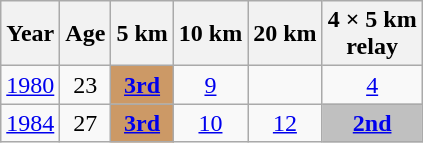<table class="wikitable" style="text-align: center;">
<tr>
<th scope="col">Year</th>
<th scope="col">Age</th>
<th scope="col">5 km</th>
<th scope="col">10 km</th>
<th scope="col">20 km</th>
<th scope="col">4 × 5 km<br>relay</th>
</tr>
<tr>
<td><a href='#'>1980</a></td>
<td>23</td>
<td style="background-color: #C96;"><a href='#'><strong>3rd</strong></a></td>
<td><a href='#'>9</a></td>
<td></td>
<td><a href='#'>4</a></td>
</tr>
<tr>
<td><a href='#'>1984</a></td>
<td>27</td>
<td style="background-color: #C96;"><a href='#'><strong>3rd</strong></a></td>
<td><a href='#'>10</a></td>
<td><a href='#'>12</a></td>
<td style="background-color: silver;"><a href='#'><strong>2nd</strong></a></td>
</tr>
</table>
